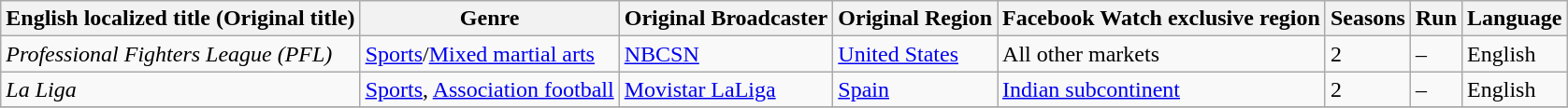<table class="wikitable sortable">
<tr>
<th>English localized title (Original title)</th>
<th>Genre</th>
<th>Original Broadcaster</th>
<th>Original Region</th>
<th>Facebook Watch exclusive region</th>
<th>Seasons</th>
<th>Run</th>
<th>Language</th>
</tr>
<tr>
<td><em>Professional Fighters League (PFL)</em></td>
<td><a href='#'>Sports</a>/<a href='#'>Mixed martial arts</a></td>
<td><a href='#'>NBCSN</a></td>
<td><a href='#'>United States</a></td>
<td>All other markets</td>
<td>2</td>
<td> – </td>
<td>English</td>
</tr>
<tr>
<td><em>La Liga</em></td>
<td><a href='#'>Sports</a>, <a href='#'>Association football</a></td>
<td><a href='#'>Movistar LaLiga</a></td>
<td><a href='#'>Spain</a></td>
<td><a href='#'>Indian subcontinent</a></td>
<td>2</td>
<td> – </td>
<td>English</td>
</tr>
<tr>
</tr>
</table>
